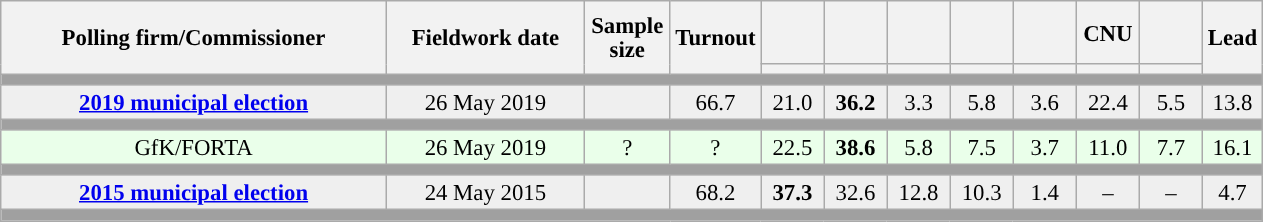<table class="wikitable collapsible collapsed" style="text-align:center; font-size:95%; line-height:16px;">
<tr style="height:42px;">
<th style="width:250px;" rowspan="2">Polling firm/Commissioner</th>
<th style="width:125px;" rowspan="2">Fieldwork date</th>
<th style="width:50px;" rowspan="2">Sample size</th>
<th style="width:45px;" rowspan="2">Turnout</th>
<th style="width:35px;"></th>
<th style="width:35px;"></th>
<th style="width:35px;"></th>
<th style="width:35px;"></th>
<th style="width:35px;"></th>
<th style="width:35px;">CNU</th>
<th style="width:35px;"></th>
<th style="width:30px;" rowspan="2">Lead</th>
</tr>
<tr>
<th style="color:inherit;background:"></th>
<th style="color:inherit;background:"></th>
<th style="color:inherit;background:"></th>
<th style="color:inherit;background:"></th>
<th style="color:inherit;background:"></th>
<th style="color:inherit;background:"></th>
<th style="color:inherit;background:"></th>
</tr>
<tr>
<td colspan="12" style="background:#A0A0A0"></td>
</tr>
<tr style="background:#EFEFEF;">
<td><strong><a href='#'>2019 municipal election</a></strong></td>
<td>26 May 2019</td>
<td></td>
<td>66.7</td>
<td>21.0<br></td>
<td><strong>36.2</strong><br></td>
<td>3.3<br></td>
<td>5.8<br></td>
<td>3.6<br></td>
<td>22.4<br></td>
<td>5.5<br></td>
<td style="background:">13.8</td>
</tr>
<tr>
<td colspan="12" style="background:#A0A0A0"></td>
</tr>
<tr style="background:#EAFFEA;">
<td>GfK/FORTA</td>
<td>26 May 2019</td>
<td>?</td>
<td>?</td>
<td>22.5<br></td>
<td><strong>38.6</strong><br></td>
<td>5.8<br></td>
<td>7.5<br></td>
<td>3.7<br></td>
<td>11.0<br></td>
<td>7.7<br></td>
<td style="background:">16.1</td>
</tr>
<tr>
<td colspan="12" style="background:#A0A0A0"></td>
</tr>
<tr style="background:#EFEFEF;">
<td><strong><a href='#'>2015 municipal election</a></strong></td>
<td>24 May 2015</td>
<td></td>
<td>68.2</td>
<td><strong>37.3</strong><br></td>
<td>32.6<br></td>
<td>12.8<br></td>
<td>10.3<br></td>
<td>1.4<br></td>
<td>–</td>
<td>–</td>
<td style="background:">4.7</td>
</tr>
<tr>
<td colspan="12" style="background:#A0A0A0"></td>
</tr>
</table>
